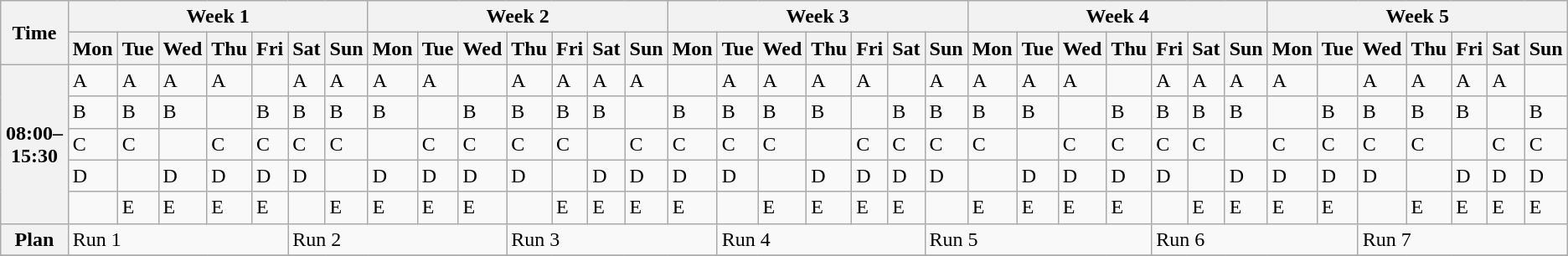<table class="wikitable">
<tr>
<th rowspan=2>Time</th>
<th colspan=7>Week 1</th>
<th colspan=7>Week 2</th>
<th colspan=7>Week 3</th>
<th colspan=7>Week 4</th>
<th colspan=7>Week 5</th>
</tr>
<tr>
<th>Mon</th>
<th>Tue</th>
<th>Wed</th>
<th>Thu</th>
<th>Fri</th>
<th>Sat</th>
<th>Sun</th>
<th>Mon</th>
<th>Tue</th>
<th>Wed</th>
<th>Thu</th>
<th>Fri</th>
<th>Sat</th>
<th>Sun</th>
<th>Mon</th>
<th>Tue</th>
<th>Wed</th>
<th>Thu</th>
<th>Fri</th>
<th>Sat</th>
<th>Sun</th>
<th>Mon</th>
<th>Tue</th>
<th>Wed</th>
<th>Thu</th>
<th>Fri</th>
<th>Sat</th>
<th>Sun</th>
<th>Mon</th>
<th>Tue</th>
<th>Wed</th>
<th>Thu</th>
<th>Fri</th>
<th>Sat</th>
<th>Sun</th>
</tr>
<tr>
<th rowspan=5>08:00–15:30</th>
<td>A</td>
<td>A</td>
<td>A</td>
<td>A</td>
<td></td>
<td>A</td>
<td>A</td>
<td>A</td>
<td>A</td>
<td></td>
<td>A</td>
<td>A</td>
<td>A</td>
<td>A</td>
<td></td>
<td>A</td>
<td>A</td>
<td>A</td>
<td>A</td>
<td></td>
<td>A</td>
<td>A</td>
<td>A</td>
<td>A</td>
<td></td>
<td>A</td>
<td>A</td>
<td>A</td>
<td>A</td>
<td></td>
<td>A</td>
<td>A</td>
<td>A</td>
<td>A</td>
<td></td>
</tr>
<tr>
<td>B</td>
<td>B</td>
<td>B</td>
<td></td>
<td>B</td>
<td>B</td>
<td>B</td>
<td>B</td>
<td></td>
<td>B</td>
<td>B</td>
<td>B</td>
<td>B</td>
<td></td>
<td>B</td>
<td>B</td>
<td>B</td>
<td>B</td>
<td></td>
<td>B</td>
<td>B</td>
<td>B</td>
<td>B</td>
<td></td>
<td>B</td>
<td>B</td>
<td>B</td>
<td>B</td>
<td></td>
<td>B</td>
<td>B</td>
<td>B</td>
<td>B</td>
<td></td>
<td>B</td>
</tr>
<tr>
<td>C</td>
<td>C</td>
<td></td>
<td>C</td>
<td>C</td>
<td>C</td>
<td>C</td>
<td></td>
<td>C</td>
<td>C</td>
<td>C</td>
<td>C</td>
<td></td>
<td>C</td>
<td>C</td>
<td>C</td>
<td>C</td>
<td></td>
<td>C</td>
<td>C</td>
<td>C</td>
<td>C</td>
<td></td>
<td>C</td>
<td>C</td>
<td>C</td>
<td>C</td>
<td></td>
<td>C</td>
<td>C</td>
<td>C</td>
<td>C</td>
<td></td>
<td>C</td>
<td>C</td>
</tr>
<tr>
<td>D</td>
<td></td>
<td>D</td>
<td>D</td>
<td>D</td>
<td>D</td>
<td></td>
<td>D</td>
<td>D</td>
<td>D</td>
<td>D</td>
<td></td>
<td>D</td>
<td>D</td>
<td>D</td>
<td>D</td>
<td></td>
<td>D</td>
<td>D</td>
<td>D</td>
<td>D</td>
<td></td>
<td>D</td>
<td>D</td>
<td>D</td>
<td>D</td>
<td></td>
<td>D</td>
<td>D</td>
<td>D</td>
<td>D</td>
<td></td>
<td>D</td>
<td>D</td>
<td>D</td>
</tr>
<tr>
<td></td>
<td>E</td>
<td>E</td>
<td>E</td>
<td>E</td>
<td></td>
<td>E</td>
<td>E</td>
<td>E</td>
<td>E</td>
<td></td>
<td>E</td>
<td>E</td>
<td>E</td>
<td>E</td>
<td></td>
<td>E</td>
<td>E</td>
<td>E</td>
<td>E</td>
<td></td>
<td>E</td>
<td>E</td>
<td>E</td>
<td>E</td>
<td></td>
<td>E</td>
<td>E</td>
<td>E</td>
<td>E</td>
<td></td>
<td>E</td>
<td>E</td>
<td>E</td>
<td>E</td>
</tr>
<tr>
<th>Plan</th>
<td colspan=5>Run 1</td>
<td colspan=5>Run 2</td>
<td colspan=5>Run 3</td>
<td colspan=5>Run 4</td>
<td colspan=5>Run 5</td>
<td colspan=5>Run 6</td>
<td colspan=5>Run 7</td>
</tr>
<tr>
</tr>
</table>
